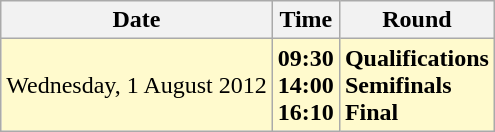<table class="wikitable">
<tr>
<th>Date</th>
<th>Time</th>
<th>Round</th>
</tr>
<tr>
<td style=background:lemonchiffon>Wednesday, 1 August 2012</td>
<td style=background:lemonchiffon><strong>09:30<br>14:00<br>16:10</strong></td>
<td style=background:lemonchiffon><strong>Qualifications<br>Semifinals<br>Final</strong></td>
</tr>
</table>
